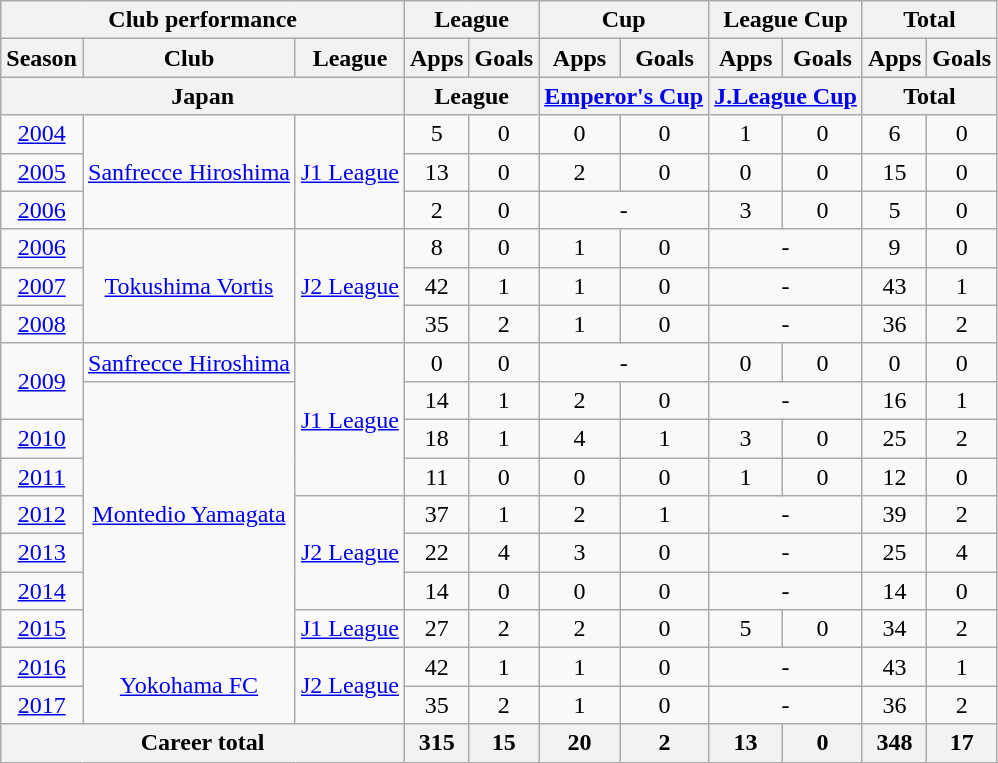<table class="wikitable" style="text-align:center">
<tr>
<th colspan=3>Club performance</th>
<th colspan=2>League</th>
<th colspan=2>Cup</th>
<th colspan=2>League Cup</th>
<th colspan=2>Total</th>
</tr>
<tr>
<th>Season</th>
<th>Club</th>
<th>League</th>
<th>Apps</th>
<th>Goals</th>
<th>Apps</th>
<th>Goals</th>
<th>Apps</th>
<th>Goals</th>
<th>Apps</th>
<th>Goals</th>
</tr>
<tr>
<th colspan=3>Japan</th>
<th colspan=2>League</th>
<th colspan=2><a href='#'>Emperor's Cup</a></th>
<th colspan=2><a href='#'>J.League Cup</a></th>
<th colspan=2>Total</th>
</tr>
<tr>
<td><a href='#'>2004</a></td>
<td rowspan="3"><a href='#'>Sanfrecce Hiroshima</a></td>
<td rowspan="3"><a href='#'>J1 League</a></td>
<td>5</td>
<td>0</td>
<td>0</td>
<td>0</td>
<td>1</td>
<td>0</td>
<td>6</td>
<td>0</td>
</tr>
<tr>
<td><a href='#'>2005</a></td>
<td>13</td>
<td>0</td>
<td>2</td>
<td>0</td>
<td>0</td>
<td>0</td>
<td>15</td>
<td>0</td>
</tr>
<tr>
<td><a href='#'>2006</a></td>
<td>2</td>
<td>0</td>
<td colspan="2">-</td>
<td>3</td>
<td>0</td>
<td>5</td>
<td>0</td>
</tr>
<tr>
<td><a href='#'>2006</a></td>
<td rowspan="3"><a href='#'>Tokushima Vortis</a></td>
<td rowspan="3"><a href='#'>J2 League</a></td>
<td>8</td>
<td>0</td>
<td>1</td>
<td>0</td>
<td colspan="2">-</td>
<td>9</td>
<td>0</td>
</tr>
<tr>
<td><a href='#'>2007</a></td>
<td>42</td>
<td>1</td>
<td>1</td>
<td>0</td>
<td colspan="2">-</td>
<td>43</td>
<td>1</td>
</tr>
<tr>
<td><a href='#'>2008</a></td>
<td>35</td>
<td>2</td>
<td>1</td>
<td>0</td>
<td colspan="2">-</td>
<td>36</td>
<td>2</td>
</tr>
<tr>
<td rowspan="2"><a href='#'>2009</a></td>
<td><a href='#'>Sanfrecce Hiroshima</a></td>
<td rowspan="4"><a href='#'>J1 League</a></td>
<td>0</td>
<td>0</td>
<td colspan="2">-</td>
<td>0</td>
<td>0</td>
<td>0</td>
<td>0</td>
</tr>
<tr>
<td rowspan="7"><a href='#'>Montedio Yamagata</a></td>
<td>14</td>
<td>1</td>
<td>2</td>
<td>0</td>
<td colspan="2">-</td>
<td>16</td>
<td>1</td>
</tr>
<tr>
<td><a href='#'>2010</a></td>
<td>18</td>
<td>1</td>
<td>4</td>
<td>1</td>
<td>3</td>
<td>0</td>
<td>25</td>
<td>2</td>
</tr>
<tr>
<td><a href='#'>2011</a></td>
<td>11</td>
<td>0</td>
<td>0</td>
<td>0</td>
<td>1</td>
<td>0</td>
<td>12</td>
<td>0</td>
</tr>
<tr>
<td><a href='#'>2012</a></td>
<td rowspan="3"><a href='#'>J2 League</a></td>
<td>37</td>
<td>1</td>
<td>2</td>
<td>1</td>
<td colspan="2">-</td>
<td>39</td>
<td>2</td>
</tr>
<tr>
<td><a href='#'>2013</a></td>
<td>22</td>
<td>4</td>
<td>3</td>
<td>0</td>
<td colspan="2">-</td>
<td>25</td>
<td>4</td>
</tr>
<tr>
<td><a href='#'>2014</a></td>
<td>14</td>
<td>0</td>
<td>0</td>
<td>0</td>
<td colspan="2">-</td>
<td>14</td>
<td>0</td>
</tr>
<tr>
<td><a href='#'>2015</a></td>
<td><a href='#'>J1 League</a></td>
<td>27</td>
<td>2</td>
<td>2</td>
<td>0</td>
<td>5</td>
<td>0</td>
<td>34</td>
<td>2</td>
</tr>
<tr>
<td><a href='#'>2016</a></td>
<td rowspan="2"><a href='#'>Yokohama FC</a></td>
<td rowspan="2"><a href='#'>J2 League</a></td>
<td>42</td>
<td>1</td>
<td>1</td>
<td>0</td>
<td colspan="2">-</td>
<td>43</td>
<td>1</td>
</tr>
<tr>
<td><a href='#'>2017</a></td>
<td>35</td>
<td>2</td>
<td>1</td>
<td>0</td>
<td colspan="2">-</td>
<td>36</td>
<td>2</td>
</tr>
<tr>
<th colspan=3>Career total</th>
<th>315</th>
<th>15</th>
<th>20</th>
<th>2</th>
<th>13</th>
<th>0</th>
<th>348</th>
<th>17</th>
</tr>
</table>
